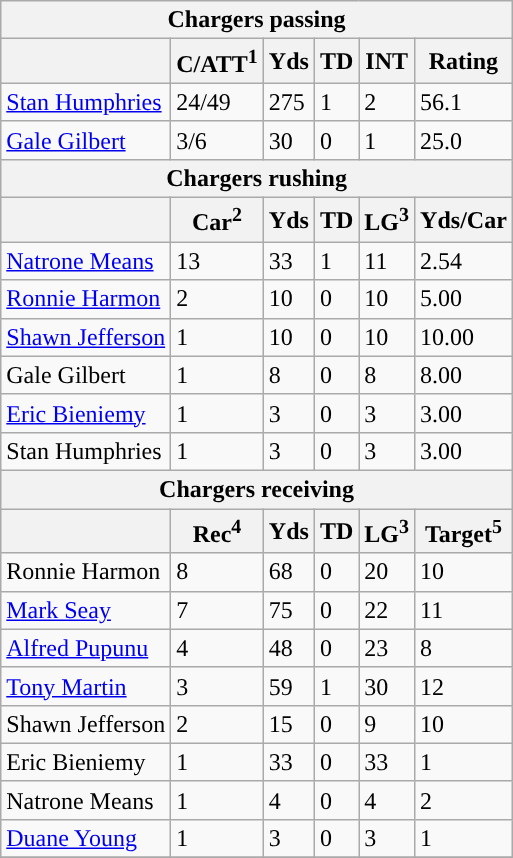<table class="wikitable">
<tr>
<th colspan="6">Chargers passing</th>
</tr>
<tr>
<th></th>
<th>C/ATT<sup>1</sup></th>
<th>Yds</th>
<th>TD</th>
<th>INT</th>
<th>Rating</th>
</tr>
<tr>
<td><a href='#'>Stan Humphries</a></td>
<td>24/49</td>
<td>275</td>
<td>1</td>
<td>2</td>
<td>56.1</td>
</tr>
<tr>
<td><a href='#'>Gale Gilbert</a></td>
<td>3/6</td>
<td>30</td>
<td>0</td>
<td>1</td>
<td>25.0</td>
</tr>
<tr>
<th colspan="6">Chargers rushing</th>
</tr>
<tr>
<th></th>
<th>Car<sup>2</sup></th>
<th>Yds</th>
<th>TD</th>
<th>LG<sup>3</sup></th>
<th>Yds/Car</th>
</tr>
<tr>
<td><a href='#'>Natrone Means</a></td>
<td>13</td>
<td>33</td>
<td>1</td>
<td>11</td>
<td>2.54</td>
</tr>
<tr>
<td><a href='#'>Ronnie Harmon</a></td>
<td>2</td>
<td>10</td>
<td>0</td>
<td>10</td>
<td>5.00</td>
</tr>
<tr>
<td><a href='#'>Shawn Jefferson</a></td>
<td>1</td>
<td>10</td>
<td>0</td>
<td>10</td>
<td>10.00</td>
</tr>
<tr>
<td>Gale Gilbert</td>
<td>1</td>
<td>8</td>
<td>0</td>
<td>8</td>
<td>8.00</td>
</tr>
<tr>
<td><a href='#'>Eric Bieniemy</a></td>
<td>1</td>
<td>3</td>
<td>0</td>
<td>3</td>
<td>3.00</td>
</tr>
<tr>
<td>Stan Humphries</td>
<td>1</td>
<td>3</td>
<td>0</td>
<td>3</td>
<td>3.00</td>
</tr>
<tr>
<th colspan="6">Chargers receiving</th>
</tr>
<tr>
<th></th>
<th>Rec<sup>4</sup></th>
<th>Yds</th>
<th>TD</th>
<th>LG<sup>3</sup></th>
<th>Target<sup>5</sup></th>
</tr>
<tr>
<td>Ronnie Harmon</td>
<td>8</td>
<td>68</td>
<td>0</td>
<td>20</td>
<td>10</td>
</tr>
<tr>
<td><a href='#'>Mark Seay</a></td>
<td>7</td>
<td>75</td>
<td>0</td>
<td>22</td>
<td>11</td>
</tr>
<tr>
<td><a href='#'>Alfred Pupunu</a></td>
<td>4</td>
<td>48</td>
<td>0</td>
<td>23</td>
<td>8</td>
</tr>
<tr>
<td><a href='#'>Tony Martin</a></td>
<td>3</td>
<td>59</td>
<td>1</td>
<td>30</td>
<td>12</td>
</tr>
<tr>
<td>Shawn Jefferson</td>
<td>2</td>
<td>15</td>
<td>0</td>
<td>9</td>
<td>10</td>
</tr>
<tr>
<td>Eric Bieniemy</td>
<td>1</td>
<td>33</td>
<td>0</td>
<td>33</td>
<td>1</td>
</tr>
<tr>
<td>Natrone Means</td>
<td>1</td>
<td>4</td>
<td>0</td>
<td>4</td>
<td>2</td>
</tr>
<tr>
<td><a href='#'>Duane Young</a></td>
<td>1</td>
<td>3</td>
<td>0</td>
<td>3</td>
<td>1</td>
</tr>
<tr>
</tr>
</table>
